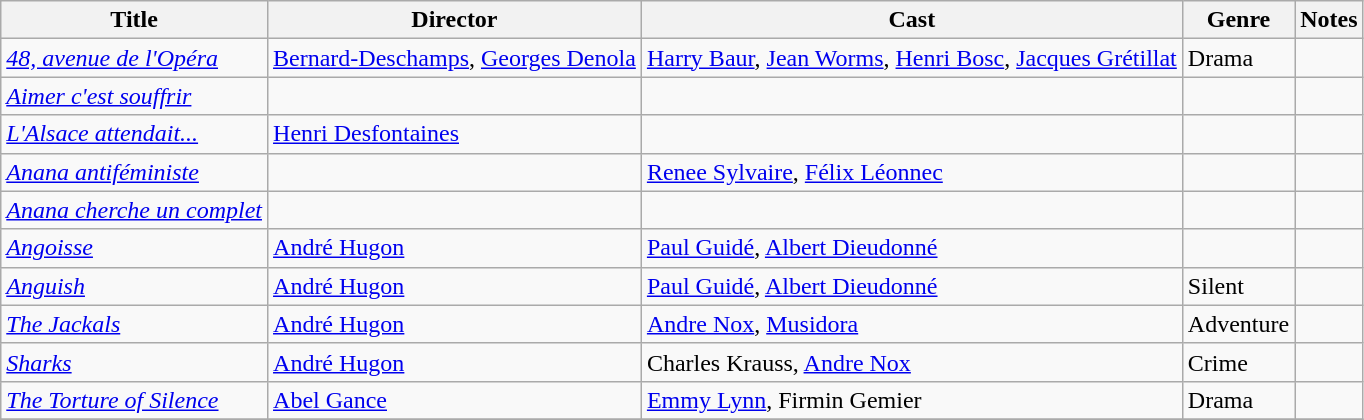<table class="wikitable">
<tr>
<th>Title</th>
<th>Director</th>
<th>Cast</th>
<th>Genre</th>
<th>Notes</th>
</tr>
<tr>
<td><em><a href='#'>48, avenue de l'Opéra</a></em></td>
<td><a href='#'>Bernard-Deschamps</a>, <a href='#'>Georges Denola</a></td>
<td><a href='#'>Harry Baur</a>, <a href='#'>Jean Worms</a>, <a href='#'>Henri Bosc</a>, <a href='#'>Jacques Grétillat</a></td>
<td>Drama</td>
<td></td>
</tr>
<tr>
<td><em><a href='#'>Aimer c'est souffrir</a></em></td>
<td></td>
<td></td>
<td></td>
<td></td>
</tr>
<tr>
<td><em><a href='#'>L'Alsace attendait...</a></em></td>
<td><a href='#'>Henri Desfontaines</a></td>
<td></td>
<td></td>
<td></td>
</tr>
<tr>
<td><em><a href='#'>Anana antiféministe</a></em></td>
<td></td>
<td><a href='#'>Renee Sylvaire</a>, <a href='#'>Félix Léonnec</a></td>
<td></td>
<td></td>
</tr>
<tr>
<td><em><a href='#'>Anana cherche un complet</a></em></td>
<td></td>
<td></td>
<td></td>
<td></td>
</tr>
<tr>
<td><em><a href='#'>Angoisse</a></em></td>
<td><a href='#'>André Hugon</a></td>
<td><a href='#'>Paul Guidé</a>, <a href='#'>Albert Dieudonné</a></td>
<td></td>
<td></td>
</tr>
<tr>
<td><em><a href='#'>Anguish</a></em></td>
<td><a href='#'>André Hugon</a></td>
<td><a href='#'>Paul Guidé</a>, <a href='#'>Albert Dieudonné</a></td>
<td>Silent</td>
<td></td>
</tr>
<tr>
<td><em><a href='#'>The Jackals</a></em></td>
<td><a href='#'>André Hugon</a></td>
<td><a href='#'>Andre Nox</a>, <a href='#'>Musidora</a></td>
<td>Adventure</td>
<td></td>
</tr>
<tr>
<td><em><a href='#'>Sharks</a></em></td>
<td><a href='#'>André Hugon</a></td>
<td>Charles Krauss, <a href='#'>Andre Nox</a></td>
<td>Crime</td>
<td></td>
</tr>
<tr>
<td><em><a href='#'>The Torture of Silence</a></em></td>
<td><a href='#'>Abel Gance</a></td>
<td><a href='#'>Emmy Lynn</a>, Firmin Gemier</td>
<td>Drama</td>
<td></td>
</tr>
<tr>
</tr>
</table>
